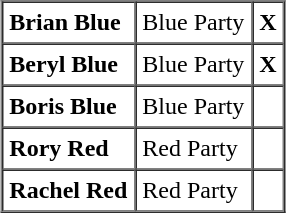<table border="1" cellpadding="4" cellspacing="0" align="center">
<tr>
<td><strong>Brian Blue</strong></td>
<td>Blue Party</td>
<td><strong>X</strong></td>
</tr>
<tr>
<td><strong>Beryl Blue</strong></td>
<td>Blue Party</td>
<td><strong>X</strong></td>
</tr>
<tr>
<td><strong>Boris Blue</strong></td>
<td>Blue Party</td>
<td></td>
</tr>
<tr>
<td><strong>Rory Red</strong></td>
<td>Red Party</td>
<td></td>
</tr>
<tr>
<td><strong>Rachel Red</strong></td>
<td>Red Party</td>
<td></td>
</tr>
</table>
